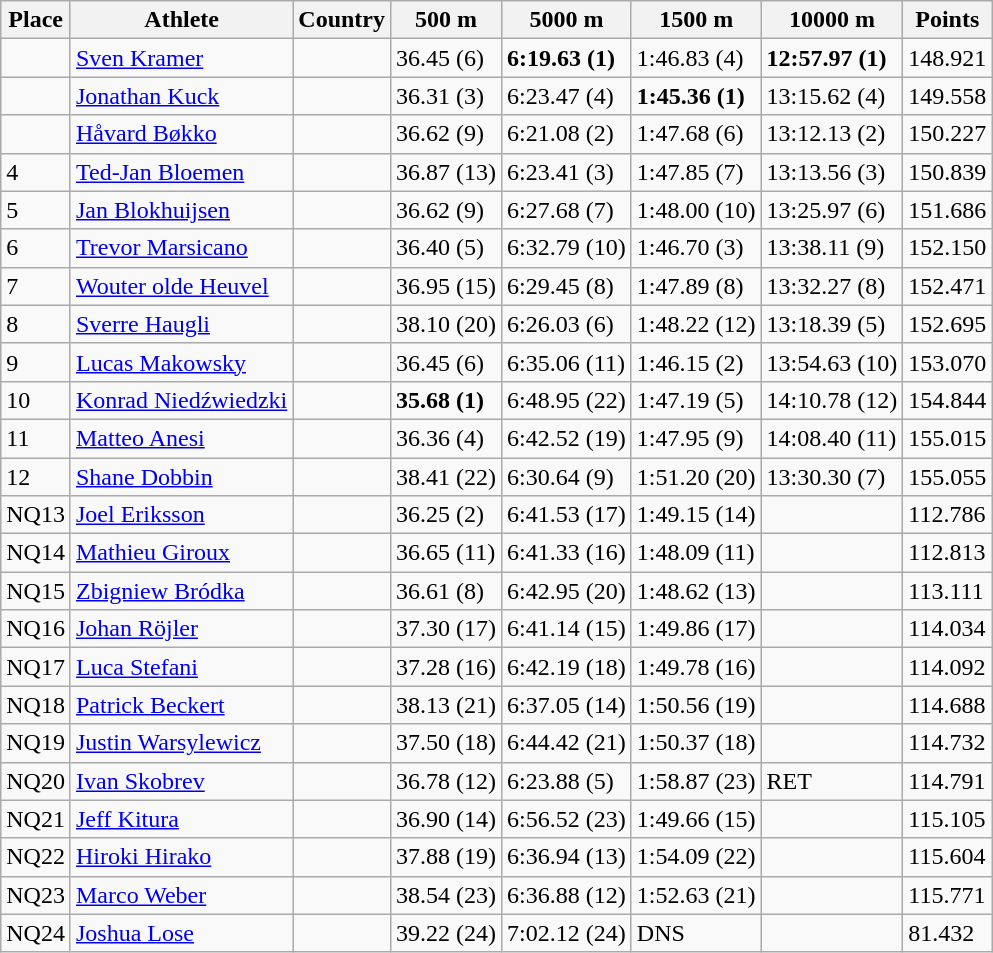<table class="wikitable">
<tr>
<th>Place</th>
<th>Athlete</th>
<th>Country</th>
<th>500 m</th>
<th>5000 m</th>
<th>1500 m</th>
<th>10000 m</th>
<th>Points</th>
</tr>
<tr>
<td></td>
<td><a href='#'>Sven Kramer</a></td>
<td></td>
<td>36.45 (6)</td>
<td><strong>6:19.63 (1)</strong></td>
<td>1:46.83 (4)</td>
<td><strong>12:57.97 (1)</strong></td>
<td>148.921</td>
</tr>
<tr>
<td></td>
<td><a href='#'>Jonathan Kuck</a></td>
<td></td>
<td>36.31 (3)</td>
<td>6:23.47 (4)</td>
<td><strong>1:45.36 (1)</strong></td>
<td>13:15.62 (4)</td>
<td>149.558</td>
</tr>
<tr>
<td></td>
<td><a href='#'>Håvard Bøkko</a></td>
<td></td>
<td>36.62 (9)</td>
<td>6:21.08 (2)</td>
<td>1:47.68 (6)</td>
<td>13:12.13 (2)</td>
<td>150.227</td>
</tr>
<tr>
<td>4</td>
<td><a href='#'>Ted-Jan Bloemen</a></td>
<td></td>
<td>36.87 (13)</td>
<td>6:23.41 (3)</td>
<td>1:47.85 (7)</td>
<td>13:13.56 (3)</td>
<td>150.839</td>
</tr>
<tr>
<td>5</td>
<td><a href='#'>Jan Blokhuijsen</a></td>
<td></td>
<td>36.62 (9)</td>
<td>6:27.68 (7)</td>
<td>1:48.00 (10)</td>
<td>13:25.97 (6)</td>
<td>151.686</td>
</tr>
<tr>
<td>6</td>
<td><a href='#'>Trevor Marsicano</a></td>
<td></td>
<td>36.40 (5)</td>
<td>6:32.79 (10)</td>
<td>1:46.70 (3)</td>
<td>13:38.11 (9)</td>
<td>152.150</td>
</tr>
<tr>
<td>7</td>
<td><a href='#'>Wouter olde Heuvel</a></td>
<td></td>
<td>36.95 (15)</td>
<td>6:29.45 (8)</td>
<td>1:47.89 (8)</td>
<td>13:32.27 (8)</td>
<td>152.471</td>
</tr>
<tr>
<td>8</td>
<td><a href='#'>Sverre Haugli</a></td>
<td></td>
<td>38.10 (20)</td>
<td>6:26.03 (6)</td>
<td>1:48.22 (12)</td>
<td>13:18.39 (5)</td>
<td>152.695</td>
</tr>
<tr>
<td>9</td>
<td><a href='#'>Lucas Makowsky</a></td>
<td></td>
<td>36.45 (6)</td>
<td>6:35.06 (11)</td>
<td>1:46.15 (2)</td>
<td>13:54.63 (10)</td>
<td>153.070</td>
</tr>
<tr>
<td>10</td>
<td><a href='#'>Konrad Niedźwiedzki</a></td>
<td></td>
<td><strong>35.68 (1)</strong></td>
<td>6:48.95 (22)</td>
<td>1:47.19 (5)</td>
<td>14:10.78 (12)</td>
<td>154.844</td>
</tr>
<tr>
<td>11</td>
<td><a href='#'>Matteo Anesi</a></td>
<td></td>
<td>36.36 (4)</td>
<td>6:42.52 (19)</td>
<td>1:47.95 (9)</td>
<td>14:08.40 (11)</td>
<td>155.015</td>
</tr>
<tr>
<td>12</td>
<td><a href='#'>Shane Dobbin</a></td>
<td></td>
<td>38.41 (22)</td>
<td>6:30.64 (9)</td>
<td>1:51.20 (20)</td>
<td>13:30.30 (7)</td>
<td>155.055</td>
</tr>
<tr>
<td>NQ13</td>
<td><a href='#'>Joel Eriksson</a></td>
<td></td>
<td>36.25 (2)</td>
<td>6:41.53 (17)</td>
<td>1:49.15 (14)</td>
<td></td>
<td>112.786</td>
</tr>
<tr>
<td>NQ14</td>
<td><a href='#'>Mathieu Giroux</a></td>
<td></td>
<td>36.65 (11)</td>
<td>6:41.33 (16)</td>
<td>1:48.09 (11)</td>
<td></td>
<td>112.813</td>
</tr>
<tr>
<td>NQ15</td>
<td><a href='#'>Zbigniew Bródka</a></td>
<td></td>
<td>36.61 (8)</td>
<td>6:42.95 (20)</td>
<td>1:48.62 (13)</td>
<td></td>
<td>113.111</td>
</tr>
<tr>
<td>NQ16</td>
<td><a href='#'>Johan Röjler</a></td>
<td></td>
<td>37.30 (17)</td>
<td>6:41.14 (15)</td>
<td>1:49.86 (17)</td>
<td></td>
<td>114.034</td>
</tr>
<tr>
<td>NQ17</td>
<td><a href='#'>Luca Stefani</a></td>
<td></td>
<td>37.28 (16)</td>
<td>6:42.19 (18)</td>
<td>1:49.78 (16)</td>
<td></td>
<td>114.092</td>
</tr>
<tr>
<td>NQ18</td>
<td><a href='#'>Patrick Beckert</a></td>
<td></td>
<td>38.13 (21)</td>
<td>6:37.05 (14)</td>
<td>1:50.56 (19)</td>
<td></td>
<td>114.688</td>
</tr>
<tr>
<td>NQ19</td>
<td><a href='#'>Justin Warsylewicz</a></td>
<td></td>
<td>37.50 (18)</td>
<td>6:44.42 (21)</td>
<td>1:50.37 (18)</td>
<td></td>
<td>114.732</td>
</tr>
<tr>
<td>NQ20</td>
<td><a href='#'>Ivan Skobrev</a></td>
<td></td>
<td>36.78 (12)</td>
<td>6:23.88 (5)</td>
<td>1:58.87 (23)</td>
<td>RET</td>
<td>114.791</td>
</tr>
<tr>
<td>NQ21</td>
<td><a href='#'>Jeff Kitura</a></td>
<td></td>
<td>36.90 (14)</td>
<td>6:56.52 (23)</td>
<td>1:49.66 (15)</td>
<td></td>
<td>115.105</td>
</tr>
<tr>
<td>NQ22</td>
<td><a href='#'>Hiroki Hirako</a></td>
<td></td>
<td>37.88 (19)</td>
<td>6:36.94 (13)</td>
<td>1:54.09 (22)</td>
<td></td>
<td>115.604</td>
</tr>
<tr>
<td>NQ23</td>
<td><a href='#'>Marco Weber</a></td>
<td></td>
<td>38.54 (23)</td>
<td>6:36.88 (12)</td>
<td>1:52.63 (21)</td>
<td></td>
<td>115.771</td>
</tr>
<tr>
<td>NQ24</td>
<td><a href='#'>Joshua Lose</a></td>
<td></td>
<td>39.22 (24)</td>
<td>7:02.12 (24)</td>
<td>DNS</td>
<td></td>
<td>81.432</td>
</tr>
</table>
